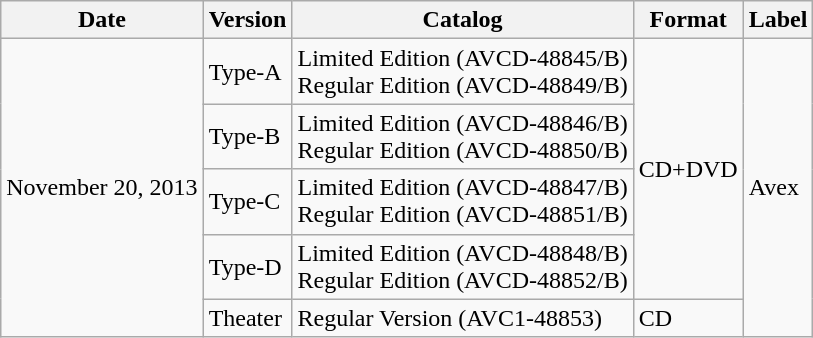<table class="wikitable plainrowheaders">
<tr>
<th scope="col">Date</th>
<th>Version</th>
<th>Catalog</th>
<th>Format</th>
<th>Label</th>
</tr>
<tr>
<td scope="row" rowspan="5">November 20, 2013</td>
<td>Type-A</td>
<td>Limited Edition (AVCD-48845/B)<br>Regular Edition (AVCD-48849/B)</td>
<td scope="row" rowspan="4">CD+DVD</td>
<td scope="row" rowspan="5">Avex</td>
</tr>
<tr>
<td>Type-B</td>
<td>Limited Edition (AVCD-48846/B)<br>Regular Edition (AVCD-48850/B)</td>
</tr>
<tr>
<td>Type-C</td>
<td>Limited Edition (AVCD-48847/B)<br>Regular Edition (AVCD-48851/B)</td>
</tr>
<tr>
<td>Type-D</td>
<td>Limited Edition (AVCD-48848/B)<br>Regular Edition (AVCD-48852/B)</td>
</tr>
<tr>
<td>Theater</td>
<td>Regular Version (AVC1-48853)</td>
<td>CD</td>
</tr>
</table>
